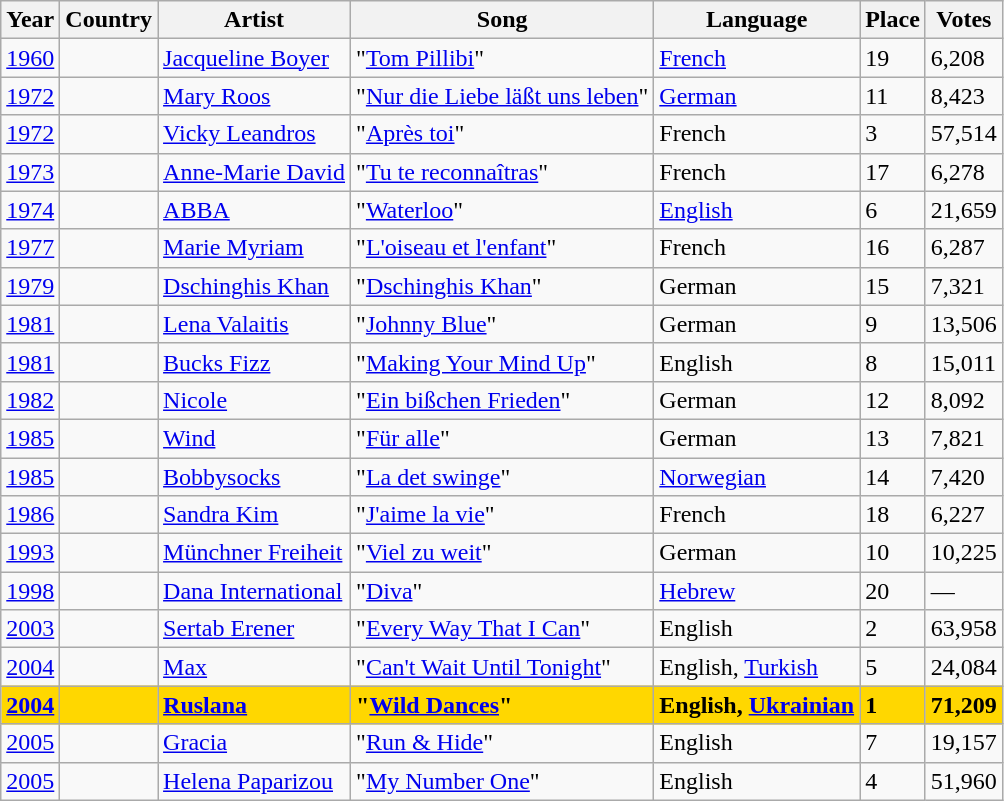<table class="wikitable sortable">
<tr>
<th>Year</th>
<th>Country</th>
<th>Artist</th>
<th>Song</th>
<th>Language</th>
<th>Place</th>
<th>Votes</th>
</tr>
<tr>
<td><a href='#'>1960</a></td>
<td></td>
<td><a href='#'>Jacqueline Boyer</a></td>
<td>"<a href='#'>Tom Pillibi</a>"</td>
<td><a href='#'>French</a></td>
<td>19</td>
<td>6,208</td>
</tr>
<tr>
<td><a href='#'>1972</a></td>
<td></td>
<td><a href='#'>Mary Roos</a></td>
<td>"<a href='#'>Nur die Liebe läßt uns leben</a>"</td>
<td><a href='#'>German</a></td>
<td>11</td>
<td>8,423</td>
</tr>
<tr>
<td><a href='#'>1972</a></td>
<td></td>
<td><a href='#'>Vicky Leandros</a></td>
<td>"<a href='#'>Après toi</a>"</td>
<td>French</td>
<td>3</td>
<td>57,514</td>
</tr>
<tr>
<td><a href='#'>1973</a></td>
<td></td>
<td><a href='#'>Anne-Marie David</a></td>
<td>"<a href='#'>Tu te reconnaîtras</a>"</td>
<td>French</td>
<td>17</td>
<td>6,278</td>
</tr>
<tr>
<td><a href='#'>1974</a></td>
<td></td>
<td><a href='#'>ABBA</a></td>
<td>"<a href='#'>Waterloo</a>"</td>
<td><a href='#'>English</a></td>
<td>6</td>
<td>21,659</td>
</tr>
<tr>
<td><a href='#'>1977</a></td>
<td></td>
<td><a href='#'>Marie Myriam</a></td>
<td>"<a href='#'>L'oiseau et l'enfant</a>"</td>
<td>French</td>
<td>16</td>
<td>6,287</td>
</tr>
<tr>
<td><a href='#'>1979</a></td>
<td></td>
<td><a href='#'>Dschinghis Khan</a></td>
<td>"<a href='#'>Dschinghis Khan</a>"</td>
<td>German</td>
<td>15</td>
<td>7,321</td>
</tr>
<tr>
<td><a href='#'>1981</a></td>
<td></td>
<td><a href='#'>Lena Valaitis</a></td>
<td>"<a href='#'>Johnny Blue</a>"</td>
<td>German</td>
<td>9</td>
<td>13,506</td>
</tr>
<tr>
<td><a href='#'>1981</a></td>
<td></td>
<td><a href='#'>Bucks Fizz</a></td>
<td>"<a href='#'>Making Your Mind Up</a>"</td>
<td>English</td>
<td>8</td>
<td>15,011</td>
</tr>
<tr>
<td><a href='#'>1982</a></td>
<td></td>
<td><a href='#'>Nicole</a></td>
<td>"<a href='#'>Ein bißchen Frieden</a>"</td>
<td>German</td>
<td>12</td>
<td>8,092</td>
</tr>
<tr>
<td><a href='#'>1985</a></td>
<td></td>
<td><a href='#'>Wind</a></td>
<td>"<a href='#'>Für alle</a>"</td>
<td>German</td>
<td>13</td>
<td>7,821</td>
</tr>
<tr>
<td><a href='#'>1985</a></td>
<td></td>
<td><a href='#'>Bobbysocks</a></td>
<td>"<a href='#'>La det swinge</a>"</td>
<td><a href='#'>Norwegian</a></td>
<td>14</td>
<td>7,420</td>
</tr>
<tr>
<td><a href='#'>1986</a></td>
<td></td>
<td><a href='#'>Sandra Kim</a></td>
<td>"<a href='#'>J'aime la vie</a>"</td>
<td>French</td>
<td>18</td>
<td>6,227</td>
</tr>
<tr>
<td><a href='#'>1993</a></td>
<td></td>
<td><a href='#'>Münchner Freiheit</a></td>
<td>"<a href='#'>Viel zu weit</a>"</td>
<td>German</td>
<td>10</td>
<td>10,225</td>
</tr>
<tr>
<td><a href='#'>1998</a></td>
<td></td>
<td><a href='#'>Dana International</a></td>
<td>"<a href='#'>Diva</a>"</td>
<td><a href='#'>Hebrew</a></td>
<td>20</td>
<td>— </td>
</tr>
<tr>
<td><a href='#'>2003</a></td>
<td></td>
<td><a href='#'>Sertab Erener</a></td>
<td>"<a href='#'>Every Way That I Can</a>"</td>
<td>English</td>
<td>2</td>
<td>63,958</td>
</tr>
<tr>
<td><a href='#'>2004</a></td>
<td></td>
<td><a href='#'>Max</a></td>
<td>"<a href='#'>Can't Wait Until Tonight</a>"</td>
<td>English, <a href='#'>Turkish</a></td>
<td>5</td>
<td>24,084</td>
</tr>
<tr style="font-weight:bold; background: gold;">
<td><a href='#'>2004</a></td>
<td></td>
<td><a href='#'>Ruslana</a></td>
<td>"<a href='#'>Wild Dances</a>"</td>
<td>English, <a href='#'>Ukrainian</a></td>
<td>1</td>
<td>71,209</td>
</tr>
<tr>
<td><a href='#'>2005</a></td>
<td></td>
<td><a href='#'>Gracia</a></td>
<td>"<a href='#'>Run & Hide</a>"</td>
<td>English</td>
<td>7</td>
<td>19,157</td>
</tr>
<tr>
<td><a href='#'>2005</a></td>
<td></td>
<td><a href='#'>Helena Paparizou</a></td>
<td>"<a href='#'>My Number One</a>"</td>
<td>English</td>
<td>4</td>
<td>51,960</td>
</tr>
</table>
